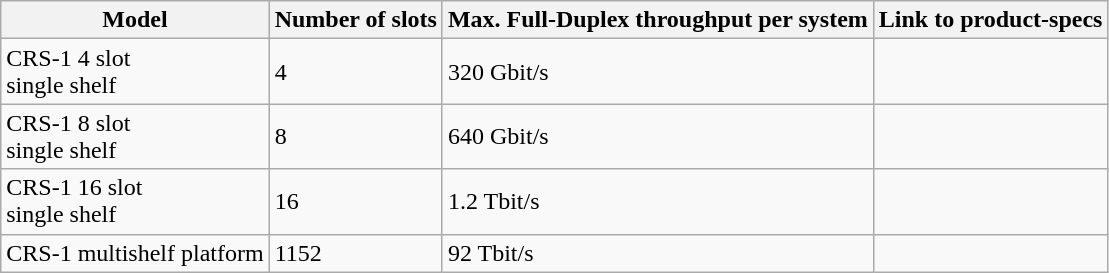<table class="wikitable">
<tr>
<th>Model</th>
<th>Number of slots</th>
<th>Max. Full-Duplex throughput per system</th>
<th>Link to product-specs</th>
</tr>
<tr>
<td>CRS-1 4 slot<br>single shelf</td>
<td>4</td>
<td>320 Gbit/s</td>
<td><br> </td>
</tr>
<tr>
<td>CRS-1 8 slot<br>single shelf</td>
<td>8</td>
<td>640 Gbit/s</td>
<td><br></td>
</tr>
<tr>
<td>CRS-1 16 slot<br>single shelf</td>
<td>16</td>
<td>1.2 Tbit/s</td>
<td><br></td>
</tr>
<tr>
<td>CRS-1 multishelf platform</td>
<td>1152</td>
<td>92 Tbit/s</td>
<td><br></td>
</tr>
</table>
